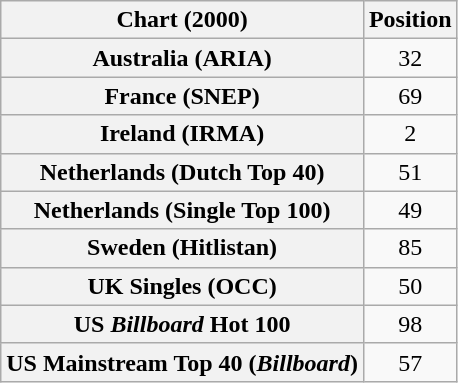<table class="wikitable sortable plainrowheaders" style="text-align:center">
<tr>
<th>Chart (2000)</th>
<th>Position</th>
</tr>
<tr>
<th scope="row">Australia (ARIA)</th>
<td>32</td>
</tr>
<tr>
<th scope="row">France (SNEP)</th>
<td>69</td>
</tr>
<tr>
<th scope="row">Ireland (IRMA)</th>
<td>2</td>
</tr>
<tr>
<th scope="row">Netherlands (Dutch Top 40)</th>
<td>51</td>
</tr>
<tr>
<th scope="row">Netherlands (Single Top 100)</th>
<td>49</td>
</tr>
<tr>
<th scope="row">Sweden (Hitlistan)</th>
<td>85</td>
</tr>
<tr>
<th scope="row">UK Singles (OCC)</th>
<td>50</td>
</tr>
<tr>
<th scope="row">US <em>Billboard</em> Hot 100</th>
<td>98</td>
</tr>
<tr>
<th scope="row">US Mainstream Top 40 (<em>Billboard</em>)</th>
<td>57</td>
</tr>
</table>
